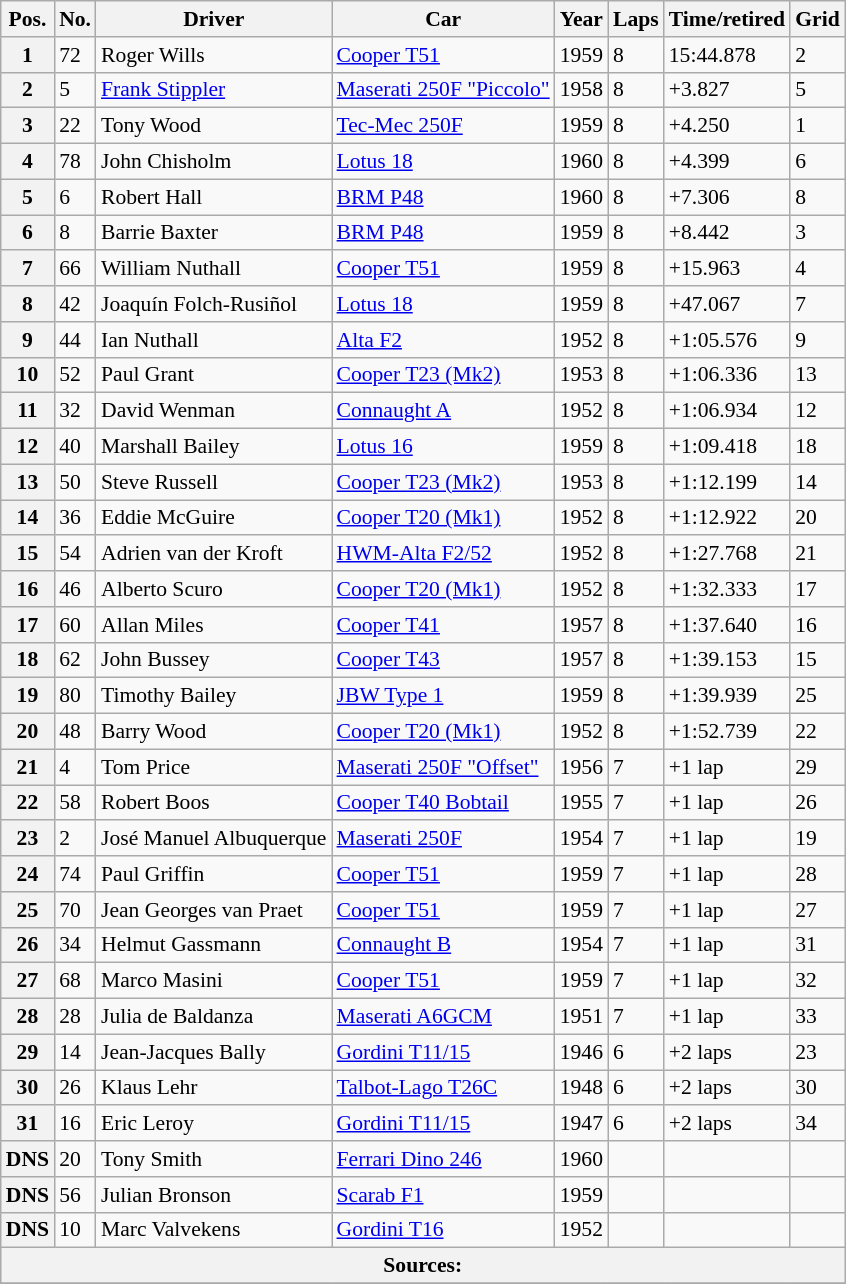<table class="wikitable" style="font-size:90%">
<tr>
<th>Pos.</th>
<th>No.</th>
<th>Driver</th>
<th>Car</th>
<th>Year</th>
<th>Laps</th>
<th>Time/retired</th>
<th>Grid</th>
</tr>
<tr>
<th>1</th>
<td>72</td>
<td> Roger Wills</td>
<td><a href='#'>Cooper T51</a></td>
<td>1959</td>
<td>8</td>
<td>15:44.878</td>
<td>2</td>
</tr>
<tr>
<th>2</th>
<td>5</td>
<td> <a href='#'>Frank Stippler</a></td>
<td><a href='#'>Maserati 250F "Piccolo"</a></td>
<td>1958</td>
<td>8</td>
<td>+3.827</td>
<td>5</td>
</tr>
<tr>
<th>3</th>
<td>22</td>
<td> Tony Wood</td>
<td><a href='#'>Tec-Mec 250F</a></td>
<td>1959</td>
<td>8</td>
<td>+4.250</td>
<td>1</td>
</tr>
<tr>
<th>4</th>
<td>78</td>
<td> John Chisholm</td>
<td><a href='#'>Lotus 18</a></td>
<td>1960</td>
<td>8</td>
<td>+4.399</td>
<td>6</td>
</tr>
<tr>
<th>5</th>
<td>6</td>
<td> Robert Hall</td>
<td><a href='#'>BRM P48</a></td>
<td>1960</td>
<td>8</td>
<td>+7.306</td>
<td>8</td>
</tr>
<tr>
<th>6</th>
<td>8</td>
<td> Barrie Baxter</td>
<td><a href='#'>BRM P48</a></td>
<td>1959</td>
<td>8</td>
<td>+8.442</td>
<td>3</td>
</tr>
<tr>
<th>7</th>
<td>66</td>
<td> William Nuthall</td>
<td><a href='#'>Cooper T51</a></td>
<td>1959</td>
<td>8</td>
<td>+15.963</td>
<td>4</td>
</tr>
<tr>
<th>8</th>
<td>42</td>
<td> Joaquín Folch-Rusiñol</td>
<td><a href='#'>Lotus 18</a></td>
<td>1959</td>
<td>8</td>
<td>+47.067</td>
<td>7</td>
</tr>
<tr>
<th>9</th>
<td>44</td>
<td> Ian Nuthall</td>
<td><a href='#'>Alta F2</a></td>
<td>1952</td>
<td>8</td>
<td>+1:05.576</td>
<td>9</td>
</tr>
<tr>
<th>10</th>
<td>52</td>
<td> Paul Grant</td>
<td><a href='#'>Cooper T23 (Mk2)</a></td>
<td>1953</td>
<td>8</td>
<td>+1:06.336</td>
<td>13</td>
</tr>
<tr>
<th>11</th>
<td>32</td>
<td> David Wenman</td>
<td><a href='#'>Connaught A</a></td>
<td>1952</td>
<td>8</td>
<td>+1:06.934</td>
<td>12</td>
</tr>
<tr>
<th>12</th>
<td>40</td>
<td> Marshall Bailey</td>
<td><a href='#'>Lotus 16</a></td>
<td>1959</td>
<td>8</td>
<td>+1:09.418</td>
<td>18</td>
</tr>
<tr>
<th>13</th>
<td>50</td>
<td> Steve Russell</td>
<td><a href='#'>Cooper T23 (Mk2)</a></td>
<td>1953</td>
<td>8</td>
<td>+1:12.199</td>
<td>14</td>
</tr>
<tr>
<th>14</th>
<td>36</td>
<td> Eddie McGuire</td>
<td><a href='#'>Cooper T20 (Mk1)</a></td>
<td>1952</td>
<td>8</td>
<td>+1:12.922</td>
<td>20</td>
</tr>
<tr>
<th>15</th>
<td>54</td>
<td> Adrien van der Kroft</td>
<td><a href='#'>HWM-Alta F2/52</a></td>
<td>1952</td>
<td>8</td>
<td>+1:27.768</td>
<td>21</td>
</tr>
<tr>
<th>16</th>
<td>46</td>
<td> Alberto Scuro</td>
<td><a href='#'>Cooper T20 (Mk1)</a></td>
<td>1952</td>
<td>8</td>
<td>+1:32.333</td>
<td>17</td>
</tr>
<tr>
<th>17</th>
<td>60</td>
<td> Allan Miles</td>
<td><a href='#'>Cooper T41</a></td>
<td>1957</td>
<td>8</td>
<td>+1:37.640</td>
<td>16</td>
</tr>
<tr>
<th>18</th>
<td>62</td>
<td> John Bussey</td>
<td><a href='#'>Cooper T43</a></td>
<td>1957</td>
<td>8</td>
<td>+1:39.153</td>
<td>15</td>
</tr>
<tr>
<th>19</th>
<td>80</td>
<td> Timothy Bailey</td>
<td><a href='#'>JBW Type 1</a></td>
<td>1959</td>
<td>8</td>
<td>+1:39.939</td>
<td>25</td>
</tr>
<tr>
<th>20</th>
<td>48</td>
<td> Barry Wood</td>
<td><a href='#'>Cooper T20 (Mk1)</a></td>
<td>1952</td>
<td>8</td>
<td>+1:52.739</td>
<td>22</td>
</tr>
<tr>
<th>21</th>
<td>4</td>
<td> Tom Price</td>
<td><a href='#'>Maserati 250F "Offset"</a></td>
<td>1956</td>
<td>7</td>
<td>+1 lap</td>
<td>29</td>
</tr>
<tr>
<th>22</th>
<td>58</td>
<td> Robert Boos</td>
<td><a href='#'>Cooper T40 Bobtail</a></td>
<td>1955</td>
<td>7</td>
<td>+1 lap</td>
<td>26</td>
</tr>
<tr>
<th>23</th>
<td>2</td>
<td> José Manuel Albuquerque</td>
<td><a href='#'>Maserati 250F</a></td>
<td>1954</td>
<td>7</td>
<td>+1 lap</td>
<td>19</td>
</tr>
<tr>
<th>24</th>
<td>74</td>
<td> Paul Griffin</td>
<td><a href='#'>Cooper T51</a></td>
<td>1959</td>
<td>7</td>
<td>+1 lap</td>
<td>28</td>
</tr>
<tr>
<th>25</th>
<td>70</td>
<td> Jean Georges van Praet</td>
<td><a href='#'>Cooper T51</a></td>
<td>1959</td>
<td>7</td>
<td>+1 lap</td>
<td>27</td>
</tr>
<tr>
<th>26</th>
<td>34</td>
<td> Helmut Gassmann</td>
<td><a href='#'>Connaught B</a></td>
<td>1954</td>
<td>7</td>
<td>+1 lap</td>
<td>31</td>
</tr>
<tr>
<th>27</th>
<td>68</td>
<td> Marco Masini</td>
<td><a href='#'>Cooper T51</a></td>
<td>1959</td>
<td>7</td>
<td>+1 lap</td>
<td>32</td>
</tr>
<tr>
<th>28</th>
<td>28</td>
<td> Julia de Baldanza</td>
<td><a href='#'>Maserati A6GCM</a></td>
<td>1951</td>
<td>7</td>
<td>+1 lap</td>
<td>33</td>
</tr>
<tr>
<th>29</th>
<td>14</td>
<td> Jean-Jacques Bally</td>
<td><a href='#'>Gordini T11/15</a></td>
<td>1946</td>
<td>6</td>
<td>+2 laps</td>
<td>23</td>
</tr>
<tr>
<th>30</th>
<td>26</td>
<td> Klaus Lehr</td>
<td><a href='#'>Talbot-Lago T26C</a></td>
<td>1948</td>
<td>6</td>
<td>+2 laps</td>
<td>30</td>
</tr>
<tr>
<th>31</th>
<td>16</td>
<td> Eric Leroy</td>
<td><a href='#'>Gordini T11/15</a></td>
<td>1947</td>
<td>6</td>
<td>+2 laps</td>
<td>34</td>
</tr>
<tr>
<th>DNS</th>
<td>20</td>
<td> Tony Smith</td>
<td><a href='#'>Ferrari Dino 246</a></td>
<td>1960</td>
<td></td>
<td></td>
<td></td>
</tr>
<tr>
<th>DNS</th>
<td>56</td>
<td> Julian Bronson</td>
<td><a href='#'>Scarab F1</a></td>
<td>1959</td>
<td></td>
<td></td>
<td></td>
</tr>
<tr>
<th>DNS</th>
<td>10</td>
<td> Marc Valvekens</td>
<td><a href='#'>Gordini T16</a></td>
<td>1952</td>
<td></td>
<td></td>
<td></td>
</tr>
<tr style="background-color:#E5E4E2" align="center">
<th colspan=8>Sources:</th>
</tr>
<tr>
</tr>
</table>
